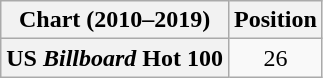<table class="wikitable plainrowheaders" style="text-align:center">
<tr>
<th scope="col">Chart (2010–2019)</th>
<th scope="col">Position</th>
</tr>
<tr>
<th scope="row">US <em>Billboard</em> Hot 100</th>
<td>26</td>
</tr>
</table>
